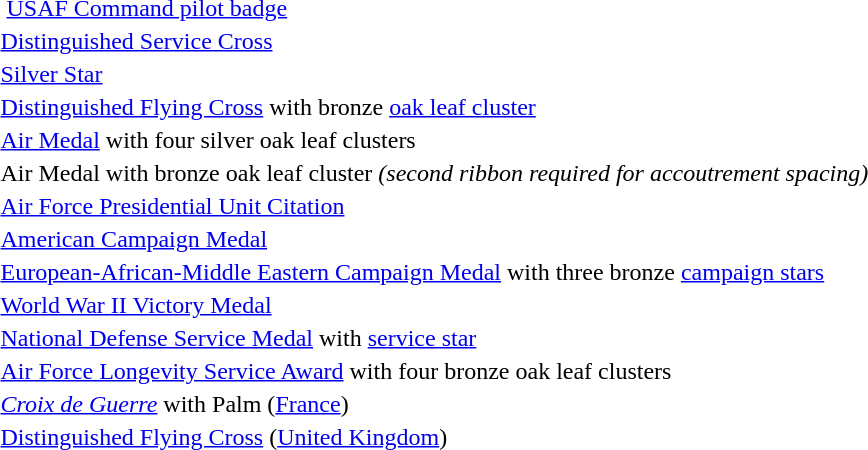<table>
<tr>
<td colspan="2">  <a href='#'>USAF Command pilot badge</a></td>
</tr>
<tr>
<td></td>
<td><a href='#'>Distinguished Service Cross</a></td>
</tr>
<tr>
<td></td>
<td><a href='#'>Silver Star</a></td>
</tr>
<tr>
<td></td>
<td><a href='#'>Distinguished Flying Cross</a> with bronze <a href='#'>oak leaf cluster</a></td>
</tr>
<tr>
<td></td>
<td><a href='#'>Air Medal</a> with four silver oak leaf clusters</td>
</tr>
<tr>
<td></td>
<td>Air Medal with bronze oak leaf cluster <em>(second ribbon required for accoutrement spacing)</em></td>
</tr>
<tr>
<td></td>
<td><a href='#'>Air Force Presidential Unit Citation</a></td>
</tr>
<tr>
<td></td>
<td><a href='#'>American Campaign Medal</a></td>
</tr>
<tr>
<td></td>
<td><a href='#'>European-African-Middle Eastern Campaign Medal</a> with three bronze <a href='#'>campaign stars</a></td>
</tr>
<tr>
<td></td>
<td><a href='#'>World War II Victory Medal</a></td>
</tr>
<tr>
<td></td>
<td><a href='#'>National Defense Service Medal</a> with <a href='#'>service star</a></td>
</tr>
<tr>
<td></td>
<td><a href='#'>Air Force Longevity Service Award</a> with four bronze oak leaf clusters</td>
</tr>
<tr>
<td></td>
<td><em><a href='#'>Croix de Guerre</a></em> with Palm (<a href='#'>France</a>)</td>
</tr>
<tr>
<td></td>
<td><a href='#'>Distinguished Flying Cross</a> (<a href='#'>United Kingdom</a>)</td>
</tr>
<tr>
</tr>
</table>
